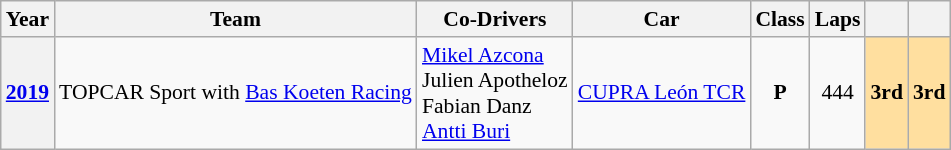<table class="wikitable" style="text-align:center; font-size:90%">
<tr>
<th>Year</th>
<th>Team</th>
<th>Co-Drivers</th>
<th>Car</th>
<th>Class</th>
<th>Laps</th>
<th></th>
<th></th>
</tr>
<tr>
<th><a href='#'>2019</a></th>
<td align="left"> TOPCAR Sport with <a href='#'>Bas Koeten Racing</a></td>
<td align="left"> <a href='#'>Mikel Azcona</a><br> Julien Apotheloz<br> Fabian Danz<br> <a href='#'>Antti Buri</a></td>
<td align="left"><a href='#'>CUPRA León TCR</a></td>
<td><strong><span>P</span></strong></td>
<td>444</td>
<td style="background:#FFDF9F;"><strong>3rd</strong></td>
<td style="background:#FFDF9F;"><strong>3rd</strong></td>
</tr>
</table>
